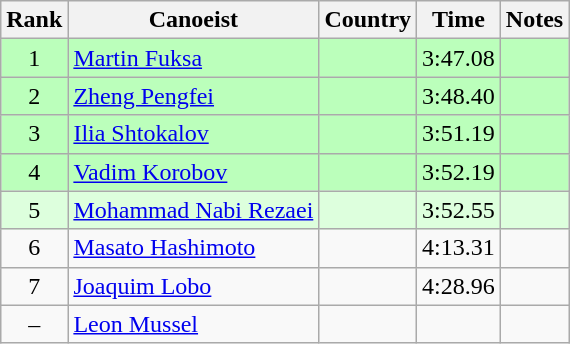<table class="wikitable" style="text-align:center">
<tr>
<th>Rank</th>
<th>Canoeist</th>
<th>Country</th>
<th>Time</th>
<th>Notes</th>
</tr>
<tr bgcolor=bbffbb>
<td>1</td>
<td align="left"><a href='#'>Martin Fuksa</a></td>
<td align="left"></td>
<td>3:47.08</td>
<td></td>
</tr>
<tr bgcolor=bbffbb>
<td>2</td>
<td align="left"><a href='#'>Zheng Pengfei</a></td>
<td align="left"></td>
<td>3:48.40</td>
<td></td>
</tr>
<tr bgcolor=bbffbb>
<td>3</td>
<td align="left"><a href='#'>Ilia Shtokalov</a></td>
<td align="left"></td>
<td>3:51.19</td>
<td></td>
</tr>
<tr bgcolor=bbffbb>
<td>4</td>
<td align="left"><a href='#'>Vadim Korobov</a></td>
<td align="left"></td>
<td>3:52.19</td>
<td></td>
</tr>
<tr bgcolor=ddffdd>
<td>5</td>
<td align="left"><a href='#'>Mohammad Nabi Rezaei</a></td>
<td align="left"></td>
<td>3:52.55</td>
<td></td>
</tr>
<tr>
<td>6</td>
<td align="left"><a href='#'>Masato Hashimoto</a></td>
<td align="left"></td>
<td>4:13.31</td>
<td></td>
</tr>
<tr>
<td>7</td>
<td align="left"><a href='#'>Joaquim Lobo</a></td>
<td align="left"></td>
<td>4:28.96</td>
<td></td>
</tr>
<tr>
<td>–</td>
<td align="left"><a href='#'>Leon Mussel</a></td>
<td align="left"></td>
<td></td>
<td></td>
</tr>
</table>
